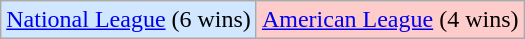<table class="wikitable" style="text-align: center;">
<tr>
<td bgcolor=#d0e7ff><a href='#'>National League</a> (6 wins)</td>
<td bgcolor=#ffcccc><a href='#'>American League</a> (4 wins)</td>
</tr>
</table>
